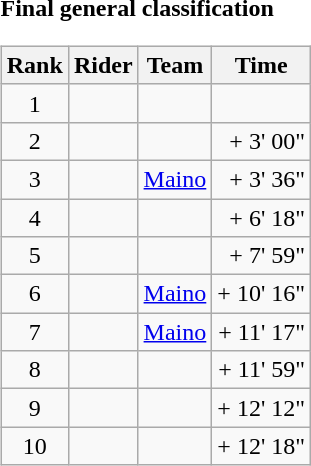<table>
<tr>
<td><strong>Final general classification</strong><br><table class="wikitable">
<tr>
<th scope="col">Rank</th>
<th scope="col">Rider</th>
<th scope="col">Team</th>
<th scope="col">Time</th>
</tr>
<tr>
<td style="text-align:center;">1</td>
<td></td>
<td></td>
<td style="text-align:right;"></td>
</tr>
<tr>
<td style="text-align:center;">2</td>
<td></td>
<td></td>
<td style="text-align:right;">+ 3' 00"</td>
</tr>
<tr>
<td style="text-align:center;">3</td>
<td></td>
<td><a href='#'>Maino</a></td>
<td style="text-align:right;">+ 3' 36"</td>
</tr>
<tr>
<td style="text-align:center;">4</td>
<td></td>
<td></td>
<td style="text-align:right;">+ 6' 18"</td>
</tr>
<tr>
<td style="text-align:center;">5</td>
<td></td>
<td></td>
<td style="text-align:right;">+ 7' 59"</td>
</tr>
<tr>
<td style="text-align:center;">6</td>
<td></td>
<td><a href='#'>Maino</a></td>
<td style="text-align:right;">+ 10' 16"</td>
</tr>
<tr>
<td style="text-align:center;">7</td>
<td></td>
<td><a href='#'>Maino</a></td>
<td style="text-align:right;">+ 11' 17"</td>
</tr>
<tr>
<td style="text-align:center;">8</td>
<td></td>
<td></td>
<td style="text-align:right;">+ 11' 59"</td>
</tr>
<tr>
<td style="text-align:center;">9</td>
<td></td>
<td></td>
<td style="text-align:right;">+ 12' 12"</td>
</tr>
<tr>
<td style="text-align:center;">10</td>
<td></td>
<td></td>
<td style="text-align:right;">+ 12' 18"</td>
</tr>
</table>
</td>
</tr>
</table>
